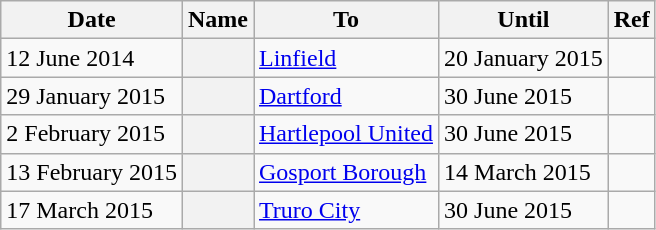<table class="wikitable sortable plainrowheaders">
<tr>
<th scope=col>Date</th>
<th scope=col>Name</th>
<th scope=col>To</th>
<th scope=col>Until</th>
<th scope=col class=unsortable>Ref</th>
</tr>
<tr>
<td>12 June 2014</td>
<th scope=row></th>
<td><a href='#'>Linfield</a></td>
<td>20 January 2015</td>
<td align=center></td>
</tr>
<tr>
<td>29 January 2015</td>
<th scope=row></th>
<td><a href='#'>Dartford</a></td>
<td>30 June 2015</td>
<td align=center></td>
</tr>
<tr>
<td>2 February 2015</td>
<th scope=row></th>
<td><a href='#'>Hartlepool United</a></td>
<td>30 June 2015</td>
<td align=center></td>
</tr>
<tr>
<td>13 February 2015</td>
<th scope=row></th>
<td><a href='#'>Gosport Borough</a></td>
<td>14 March 2015</td>
<td align=center></td>
</tr>
<tr>
<td>17 March 2015</td>
<th scope=row></th>
<td><a href='#'>Truro City</a></td>
<td>30 June 2015</td>
<td align=center></td>
</tr>
</table>
